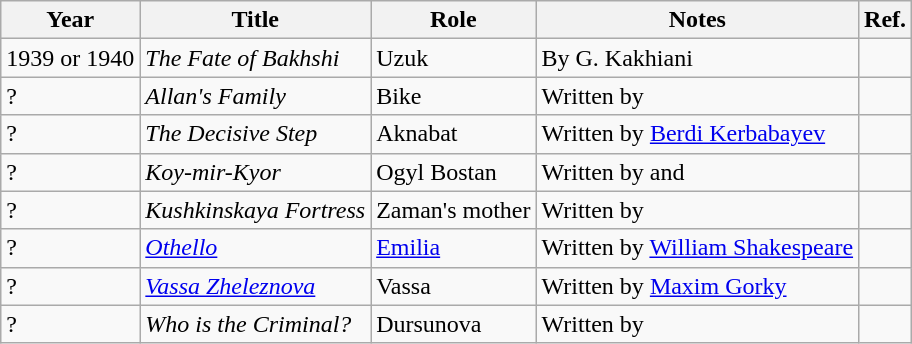<table class="wikitable sortable plainrowheaders">
<tr>
<th>Year</th>
<th>Title</th>
<th>Role</th>
<th class="unsortable">Notes</th>
<th class="unsortable">Ref.</th>
</tr>
<tr>
<td>1939 or 1940</td>
<td><em>The Fate of Bakhshi</em></td>
<td>Uzuk</td>
<td>By G. Kakhiani</td>
<td></td>
</tr>
<tr>
<td>?</td>
<td><em>Allan's Family</em></td>
<td>Bike</td>
<td>Written by </td>
<td></td>
</tr>
<tr>
<td>?</td>
<td><em>The Decisive Step</em></td>
<td>Aknabat</td>
<td>Written by <a href='#'>Berdi Kerbabayev</a></td>
<td></td>
</tr>
<tr>
<td>?</td>
<td><em>Koy-mir-Kyor</em></td>
<td>Ogyl Bostan</td>
<td>Written by  and </td>
<td></td>
</tr>
<tr>
<td>?</td>
<td><em>Kushkinskaya Fortress</em></td>
<td>Zaman's mother</td>
<td>Written by </td>
<td></td>
</tr>
<tr>
<td>?</td>
<td><em><a href='#'>Othello</a></em></td>
<td><a href='#'>Emilia</a></td>
<td>Written by <a href='#'>William Shakespeare</a></td>
<td></td>
</tr>
<tr>
<td>?</td>
<td><em><a href='#'>Vassa Zheleznova</a></em></td>
<td>Vassa</td>
<td>Written by <a href='#'>Maxim Gorky</a></td>
<td></td>
</tr>
<tr>
<td>?</td>
<td><em>Who is the Criminal?</em></td>
<td>Dursunova</td>
<td>Written by </td>
<td></td>
</tr>
</table>
